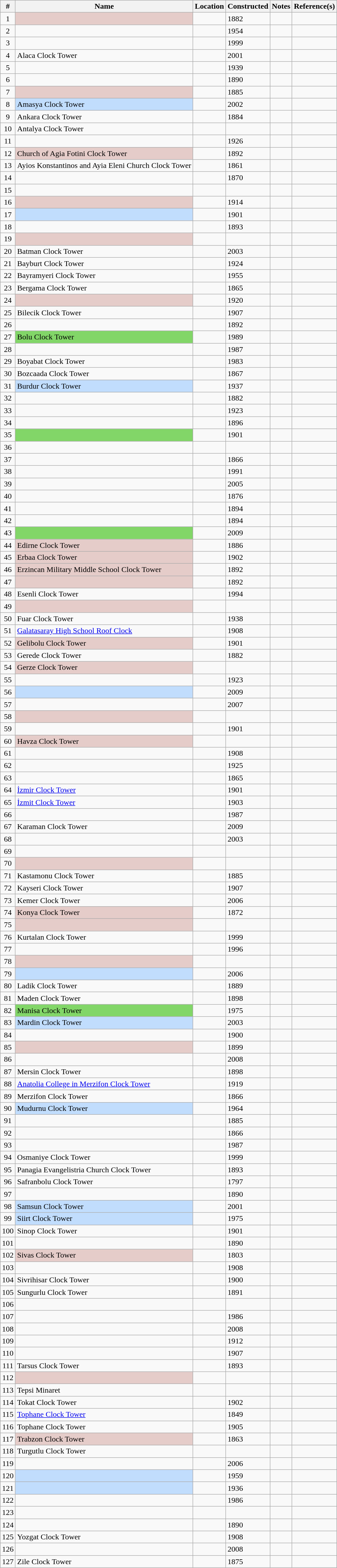<table class="wikitable sortable">
<tr>
<th>#</th>
<th>Name</th>
<th>Location</th>
<th>Constructed</th>
<th class="unsortable">Notes</th>
<th class="unsortable">Reference(s)</th>
</tr>
<tr>
<td style="text-align:center">1</td>
<td bgcolor="#E5CCC9"></td>
<td></td>
<td>1882</td>
<td></td>
<td></td>
</tr>
<tr>
<td style="text-align:center">2</td>
<td></td>
<td></td>
<td>1954</td>
<td></td>
<td></td>
</tr>
<tr>
<td style="text-align:center">3</td>
<td></td>
<td></td>
<td>1999</td>
<td></td>
<td></td>
</tr>
<tr>
<td style="text-align:center">4</td>
<td>Alaca Clock Tower</td>
<td></td>
<td>2001</td>
<td></td>
<td></td>
</tr>
<tr>
<td style="text-align:center">5</td>
<td></td>
<td></td>
<td>1939</td>
<td></td>
<td></td>
</tr>
<tr>
<td style="text-align:center">6</td>
<td></td>
<td></td>
<td>1890</td>
<td></td>
<td></td>
</tr>
<tr>
<td style="text-align:center">7</td>
<td bgcolor="#E5CCC9"></td>
<td></td>
<td>1885</td>
<td></td>
<td></td>
</tr>
<tr>
<td style="text-align:center">8</td>
<td bgcolor="#C1DDFD">Amasya Clock Tower</td>
<td></td>
<td>2002</td>
<td></td>
<td></td>
</tr>
<tr>
<td style="text-align:center">9</td>
<td>Ankara Clock Tower</td>
<td></td>
<td>1884</td>
<td></td>
<td></td>
</tr>
<tr>
<td style="text-align:center">10</td>
<td>Antalya Clock Tower</td>
<td></td>
<td></td>
<td></td>
<td></td>
</tr>
<tr>
<td style="text-align:center">11</td>
<td></td>
<td></td>
<td>1926</td>
<td></td>
<td></td>
</tr>
<tr>
<td style="text-align:center">12</td>
<td bgcolor="#E5CCC9">Church of Agia Fotini Clock Tower</td>
<td></td>
<td>1892</td>
<td></td>
<td></td>
</tr>
<tr>
<td style="text-align:center">13</td>
<td>Ayios Konstantinos and Ayia Eleni Church Clock Tower</td>
<td></td>
<td>1861</td>
<td></td>
<td></td>
</tr>
<tr>
<td style="text-align:center">14</td>
<td></td>
<td></td>
<td>1870</td>
<td></td>
<td></td>
</tr>
<tr>
<td style="text-align:center">15</td>
<td></td>
<td></td>
<td></td>
<td></td>
<td></td>
</tr>
<tr>
<td style="text-align:center">16</td>
<td bgcolor="#E5CCC9"></td>
<td></td>
<td>1914</td>
<td></td>
<td></td>
</tr>
<tr>
<td style="text-align:center">17</td>
<td bgcolor="#C1DDFD"></td>
<td></td>
<td>1901</td>
<td></td>
<td></td>
</tr>
<tr>
<td style="text-align:center">18</td>
<td></td>
<td></td>
<td>1893</td>
<td></td>
<td></td>
</tr>
<tr>
<td style="text-align:center">19</td>
<td bgcolor="#E5CCC9"></td>
<td></td>
<td></td>
<td></td>
<td></td>
</tr>
<tr>
<td style="text-align:center">20</td>
<td>Batman Clock Tower</td>
<td></td>
<td>2003</td>
<td></td>
<td></td>
</tr>
<tr>
<td style="text-align:center">21</td>
<td>Bayburt Clock Tower</td>
<td></td>
<td>1924</td>
<td></td>
<td></td>
</tr>
<tr>
<td style="text-align:center">22</td>
<td>Bayramyeri Clock Tower</td>
<td></td>
<td>1955</td>
<td></td>
<td></td>
</tr>
<tr>
<td style="text-align:center">23</td>
<td>Bergama Clock Tower</td>
<td></td>
<td>1865</td>
<td></td>
<td></td>
</tr>
<tr>
<td style="text-align:center">24</td>
<td bgcolor="#E5CCC9"></td>
<td></td>
<td>1920</td>
<td></td>
<td></td>
</tr>
<tr>
<td style="text-align:center">25</td>
<td>Bilecik Clock Tower</td>
<td></td>
<td>1907</td>
<td></td>
<td></td>
</tr>
<tr>
<td style="text-align:center">26</td>
<td></td>
<td></td>
<td>1892</td>
<td></td>
<td></td>
</tr>
<tr>
<td style="text-align:center">27</td>
<td bgcolor="#82D668">Bolu Clock Tower</td>
<td></td>
<td>1989</td>
<td></td>
<td></td>
</tr>
<tr>
<td style="text-align:center">28</td>
<td></td>
<td></td>
<td>1987</td>
<td></td>
<td></td>
</tr>
<tr>
<td style="text-align:center">29</td>
<td>Boyabat Clock Tower</td>
<td></td>
<td>1983</td>
<td></td>
<td></td>
</tr>
<tr>
<td style="text-align:center">30</td>
<td>Bozcaada Clock Tower</td>
<td></td>
<td>1867</td>
<td></td>
<td></td>
</tr>
<tr>
<td style="text-align:center">31</td>
<td bgcolor="#C1DDFD">Burdur Clock Tower</td>
<td></td>
<td>1937</td>
<td></td>
<td></td>
</tr>
<tr>
<td style="text-align:center">32</td>
<td></td>
<td></td>
<td>1882</td>
<td></td>
<td></td>
</tr>
<tr>
<td style="text-align:center">33</td>
<td></td>
<td></td>
<td>1923</td>
<td></td>
<td></td>
</tr>
<tr>
<td style="text-align:center">34</td>
<td></td>
<td></td>
<td>1896</td>
<td></td>
<td></td>
</tr>
<tr>
<td style="text-align:center">35</td>
<td bgcolor="#82D668"></td>
<td></td>
<td>1901</td>
<td></td>
<td></td>
</tr>
<tr>
<td style="text-align:center">36</td>
<td></td>
<td></td>
<td></td>
<td></td>
<td></td>
</tr>
<tr>
<td style="text-align:center">37</td>
<td></td>
<td></td>
<td>1866</td>
<td></td>
<td></td>
</tr>
<tr>
<td style="text-align:center">38</td>
<td></td>
<td></td>
<td>1991</td>
<td></td>
<td></td>
</tr>
<tr>
<td style="text-align:center">39</td>
<td></td>
<td></td>
<td>2005</td>
<td></td>
<td></td>
</tr>
<tr>
<td style="text-align:center">40</td>
<td></td>
<td></td>
<td>1876</td>
<td></td>
<td></td>
</tr>
<tr>
<td style="text-align:center">41</td>
<td></td>
<td></td>
<td>1894</td>
<td></td>
<td></td>
</tr>
<tr>
<td style="text-align:center">42</td>
<td></td>
<td></td>
<td>1894</td>
<td></td>
<td></td>
</tr>
<tr>
<td style="text-align:center">43</td>
<td bgcolor="#82D668"></td>
<td></td>
<td>2009</td>
<td></td>
<td></td>
</tr>
<tr>
<td style="text-align:center">44</td>
<td bgcolor="#E5CCC9">Edirne Clock Tower</td>
<td></td>
<td>1886</td>
<td></td>
<td></td>
</tr>
<tr>
<td style="text-align:center">45</td>
<td bgcolor="#E5CCC9">Erbaa Clock Tower</td>
<td></td>
<td>1902</td>
<td></td>
<td></td>
</tr>
<tr>
<td style="text-align:center">46</td>
<td bgcolor="#E5CCC9">Erzincan Military Middle School Clock Tower</td>
<td></td>
<td>1892</td>
<td></td>
<td></td>
</tr>
<tr>
<td style="text-align:center">47</td>
<td bgcolor="#E5CCC9"></td>
<td></td>
<td>1892</td>
<td></td>
<td></td>
</tr>
<tr>
<td style="text-align:center">48</td>
<td>Esenli Clock Tower</td>
<td></td>
<td>1994</td>
<td></td>
<td></td>
</tr>
<tr>
<td style="text-align:center">49</td>
<td bgcolor="#E5CCC9"></td>
<td></td>
<td></td>
<td></td>
<td></td>
</tr>
<tr>
<td style="text-align:center">50</td>
<td>Fuar Clock Tower</td>
<td></td>
<td>1938</td>
<td></td>
<td></td>
</tr>
<tr>
<td style="text-align:center">51</td>
<td><a href='#'>Galatasaray High School Roof Clock</a></td>
<td></td>
<td>1908</td>
<td></td>
<td></td>
</tr>
<tr>
<td style="text-align:center">52</td>
<td bgcolor="#E5CCC9">Gelibolu Clock Tower</td>
<td></td>
<td>1901</td>
<td></td>
<td></td>
</tr>
<tr>
<td style="text-align:center">53</td>
<td>Gerede Clock Tower</td>
<td></td>
<td>1882</td>
<td></td>
<td></td>
</tr>
<tr>
<td style="text-align:center">54</td>
<td bgcolor="#E5CCC9">Gerze Clock Tower</td>
<td></td>
<td></td>
<td></td>
<td></td>
</tr>
<tr>
<td style="text-align:center">55</td>
<td></td>
<td></td>
<td>1923</td>
<td></td>
<td></td>
</tr>
<tr>
<td style="text-align:center">56</td>
<td bgcolor="#C1DDFD"></td>
<td></td>
<td>2009</td>
<td></td>
<td></td>
</tr>
<tr>
<td style="text-align:center">57</td>
<td></td>
<td></td>
<td>2007</td>
<td></td>
<td></td>
</tr>
<tr>
<td style="text-align:center">58</td>
<td bgcolor="#E5CCC9"></td>
<td></td>
<td></td>
<td></td>
<td></td>
</tr>
<tr>
<td style="text-align:center">59</td>
<td></td>
<td></td>
<td>1901</td>
<td></td>
<td></td>
</tr>
<tr>
<td style="text-align:center">60</td>
<td bgcolor="#E5CCC9">Havza Clock Tower</td>
<td></td>
<td></td>
<td></td>
<td></td>
</tr>
<tr>
<td style="text-align:center">61</td>
<td></td>
<td></td>
<td>1908</td>
<td></td>
<td></td>
</tr>
<tr>
<td style="text-align:center">62</td>
<td></td>
<td></td>
<td>1925</td>
<td></td>
<td></td>
</tr>
<tr>
<td style="text-align:center">63</td>
<td></td>
<td></td>
<td>1865</td>
<td></td>
<td></td>
</tr>
<tr>
<td style="text-align:center">64</td>
<td><a href='#'>İzmir Clock Tower</a></td>
<td></td>
<td>1901</td>
<td></td>
<td></td>
</tr>
<tr>
<td style="text-align:center">65</td>
<td><a href='#'>İzmit Clock Tower</a></td>
<td></td>
<td>1903</td>
<td></td>
<td></td>
</tr>
<tr>
<td style="text-align:center">66</td>
<td></td>
<td></td>
<td>1987</td>
<td></td>
<td></td>
</tr>
<tr>
<td style="text-align:center">67</td>
<td>Karaman Clock Tower</td>
<td></td>
<td>2009</td>
<td></td>
<td></td>
</tr>
<tr>
<td style="text-align:center">68</td>
<td></td>
<td></td>
<td>2003</td>
<td></td>
<td></td>
</tr>
<tr>
<td style="text-align:center">69</td>
<td></td>
<td></td>
<td></td>
<td></td>
<td></td>
</tr>
<tr>
<td style="text-align:center">70</td>
<td bgcolor="#E5CCC9"></td>
<td></td>
<td></td>
<td></td>
<td></td>
</tr>
<tr>
<td style="text-align:center">71</td>
<td>Kastamonu Clock Tower</td>
<td></td>
<td>1885</td>
<td></td>
<td></td>
</tr>
<tr>
<td style="text-align:center">72</td>
<td>Kayseri Clock Tower</td>
<td></td>
<td>1907</td>
<td></td>
<td></td>
</tr>
<tr>
<td style="text-align:center">73</td>
<td>Kemer Clock Tower</td>
<td></td>
<td>2006</td>
<td></td>
<td></td>
</tr>
<tr>
<td style="text-align:center">74</td>
<td bgcolor="#E5CCC9">Konya Clock Tower</td>
<td></td>
<td>1872</td>
<td></td>
<td></td>
</tr>
<tr>
<td style="text-align:center">75</td>
<td bgcolor="#E5CCC9"></td>
<td></td>
<td></td>
<td></td>
<td></td>
</tr>
<tr>
<td style="text-align:center">76</td>
<td>Kurtalan Clock Tower</td>
<td></td>
<td>1999</td>
<td></td>
<td></td>
</tr>
<tr>
<td style="text-align:center">77</td>
<td></td>
<td></td>
<td>1996</td>
<td></td>
<td></td>
</tr>
<tr>
<td style="text-align:center">78</td>
<td bgcolor="#E5CCC9"></td>
<td></td>
<td></td>
<td></td>
<td></td>
</tr>
<tr>
<td style="text-align:center">79</td>
<td bgcolor="#C1DDFD"></td>
<td></td>
<td>2006</td>
<td></td>
<td></td>
</tr>
<tr>
<td style="text-align:center">80</td>
<td>Ladik Clock Tower</td>
<td></td>
<td>1889</td>
<td></td>
<td></td>
</tr>
<tr>
<td style="text-align:center">81</td>
<td>Maden Clock Tower</td>
<td></td>
<td>1898</td>
<td></td>
<td></td>
</tr>
<tr>
<td style="text-align:center">82</td>
<td bgcolor="#82D668">Manisa Clock Tower</td>
<td></td>
<td>1975</td>
<td></td>
<td></td>
</tr>
<tr>
<td style="text-align:center">83</td>
<td bgcolor="#C1DDFD">Mardin Clock Tower</td>
<td></td>
<td>2003</td>
<td></td>
<td></td>
</tr>
<tr>
<td style="text-align:center">84</td>
<td></td>
<td></td>
<td>1900</td>
<td></td>
<td></td>
</tr>
<tr>
<td style="text-align:center">85</td>
<td bgcolor="#E5CCC9"></td>
<td></td>
<td>1899</td>
<td></td>
<td></td>
</tr>
<tr>
<td style="text-align:center">86</td>
<td></td>
<td></td>
<td>2008</td>
<td></td>
<td></td>
</tr>
<tr>
<td style="text-align:center">87</td>
<td>Mersin Clock Tower</td>
<td></td>
<td>1898</td>
<td></td>
<td></td>
</tr>
<tr>
<td style="text-align:center">88</td>
<td><a href='#'>Anatolia College in Merzifon Clock Tower</a></td>
<td></td>
<td>1919</td>
<td></td>
<td></td>
</tr>
<tr>
<td style="text-align:center">89</td>
<td>Merzifon Clock Tower</td>
<td></td>
<td>1866</td>
<td></td>
<td></td>
</tr>
<tr>
<td style="text-align:center">90</td>
<td bgcolor="#C1DDFD">Mudurnu Clock Tower</td>
<td></td>
<td>1964</td>
<td></td>
<td></td>
</tr>
<tr>
<td style="text-align:center">91</td>
<td></td>
<td></td>
<td>1885</td>
<td></td>
<td></td>
</tr>
<tr>
<td style="text-align:center">92</td>
<td></td>
<td></td>
<td>1866</td>
<td></td>
<td></td>
</tr>
<tr>
<td style="text-align:center">93</td>
<td></td>
<td></td>
<td>1987</td>
<td></td>
<td></td>
</tr>
<tr>
<td style="text-align:center">94</td>
<td>Osmaniye Clock Tower</td>
<td></td>
<td>1999</td>
<td></td>
<td></td>
</tr>
<tr>
<td style="text-align:center">95</td>
<td>Panagia Evangelistria Church Clock Tower</td>
<td></td>
<td>1893</td>
<td></td>
<td></td>
</tr>
<tr>
<td style="text-align:center">96</td>
<td>Safranbolu Clock Tower</td>
<td></td>
<td>1797</td>
<td></td>
<td></td>
</tr>
<tr>
<td style="text-align:center">97</td>
<td></td>
<td></td>
<td>1890</td>
<td></td>
<td></td>
</tr>
<tr>
<td style="text-align:center">98</td>
<td bgcolor="#C1DDFD">Samsun Clock Tower</td>
<td></td>
<td>2001</td>
<td></td>
<td></td>
</tr>
<tr>
<td style="text-align:center">99</td>
<td bgcolor="#C1DDFD">Siirt Clock Tower</td>
<td></td>
<td>1975</td>
<td></td>
<td></td>
</tr>
<tr>
<td style="text-align:center">100</td>
<td>Sinop Clock Tower</td>
<td></td>
<td>1901</td>
<td></td>
<td></td>
</tr>
<tr>
<td style="text-align:center">101</td>
<td></td>
<td></td>
<td>1890</td>
<td></td>
<td></td>
</tr>
<tr>
<td style="text-align:center">102</td>
<td bgcolor="#E5CCC9">Sivas Clock Tower</td>
<td></td>
<td>1803</td>
<td></td>
<td></td>
</tr>
<tr>
<td style="text-align:center">103</td>
<td></td>
<td></td>
<td>1908</td>
<td></td>
<td></td>
</tr>
<tr>
<td style="text-align:center">104</td>
<td>Sivrihisar Clock Tower</td>
<td></td>
<td>1900</td>
<td></td>
<td></td>
</tr>
<tr>
<td style="text-align:center">105</td>
<td>Sungurlu Clock Tower</td>
<td></td>
<td>1891</td>
<td></td>
<td></td>
</tr>
<tr>
<td style="text-align:center">106</td>
<td></td>
<td></td>
<td></td>
<td></td>
<td></td>
</tr>
<tr>
<td style="text-align:center">107</td>
<td></td>
<td></td>
<td>1986</td>
<td></td>
<td></td>
</tr>
<tr>
<td style="text-align:center">108</td>
<td></td>
<td></td>
<td>2008</td>
<td></td>
<td></td>
</tr>
<tr>
<td style="text-align:center">109</td>
<td></td>
<td></td>
<td>1912</td>
<td></td>
<td></td>
</tr>
<tr>
<td style="text-align:center">110</td>
<td></td>
<td></td>
<td>1907</td>
<td></td>
<td></td>
</tr>
<tr>
<td style="text-align:center">111</td>
<td>Tarsus Clock Tower</td>
<td></td>
<td>1893</td>
<td></td>
<td></td>
</tr>
<tr>
<td style="text-align:center">112</td>
<td bgcolor="#E5CCC9"></td>
<td></td>
<td></td>
<td></td>
<td></td>
</tr>
<tr>
<td style="text-align:center">113</td>
<td>Tepsi Minaret</td>
<td></td>
<td></td>
<td></td>
<td></td>
</tr>
<tr>
<td style="text-align:center">114</td>
<td>Tokat Clock Tower</td>
<td></td>
<td>1902</td>
<td></td>
<td></td>
</tr>
<tr>
<td style="text-align:center">115</td>
<td><a href='#'>Tophane Clock Tower</a></td>
<td></td>
<td>1849</td>
<td></td>
<td></td>
</tr>
<tr>
<td style="text-align:center">116</td>
<td>Tophane Clock Tower</td>
<td></td>
<td>1905</td>
<td></td>
<td></td>
</tr>
<tr>
<td style="text-align:center">117</td>
<td bgcolor="#E5CCC9">Trabzon Clock Tower</td>
<td></td>
<td>1863</td>
<td></td>
<td></td>
</tr>
<tr>
<td style="text-align:center">118</td>
<td>Turgutlu Clock Tower</td>
<td></td>
<td></td>
<td></td>
<td></td>
</tr>
<tr>
<td style="text-align:center">119</td>
<td></td>
<td></td>
<td>2006</td>
<td></td>
<td></td>
</tr>
<tr>
<td style="text-align:center">120</td>
<td bgcolor="#C1DDFD"></td>
<td></td>
<td>1959</td>
<td></td>
<td></td>
</tr>
<tr>
<td style="text-align:center">121</td>
<td bgcolor="#C1DDFD"></td>
<td></td>
<td>1936</td>
<td></td>
<td></td>
</tr>
<tr>
<td style="text-align:center">122</td>
<td></td>
<td></td>
<td>1986</td>
<td></td>
<td></td>
</tr>
<tr>
<td style="text-align:center">123</td>
<td></td>
<td></td>
<td></td>
<td></td>
<td></td>
</tr>
<tr>
<td style="text-align:center">124</td>
<td></td>
<td></td>
<td>1890</td>
<td></td>
<td></td>
</tr>
<tr>
<td style="text-align:center">125</td>
<td>Yozgat Clock Tower</td>
<td></td>
<td>1908</td>
<td></td>
<td></td>
</tr>
<tr>
<td style="text-align:center">126</td>
<td></td>
<td></td>
<td>2008</td>
<td></td>
<td></td>
</tr>
<tr>
<td style="text-align:center">127</td>
<td>Zile Clock Tower</td>
<td></td>
<td>1875</td>
<td></td>
<td></td>
</tr>
</table>
